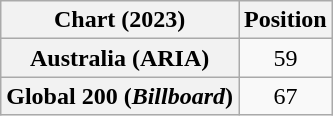<table class="wikitable sortable plainrowheaders" style="text-align:center">
<tr>
<th scope="col">Chart (2023)</th>
<th scope="col">Position</th>
</tr>
<tr>
<th scope="row">Australia (ARIA)</th>
<td>59</td>
</tr>
<tr>
<th scope="row">Global 200 (<em>Billboard</em>)</th>
<td>67</td>
</tr>
</table>
